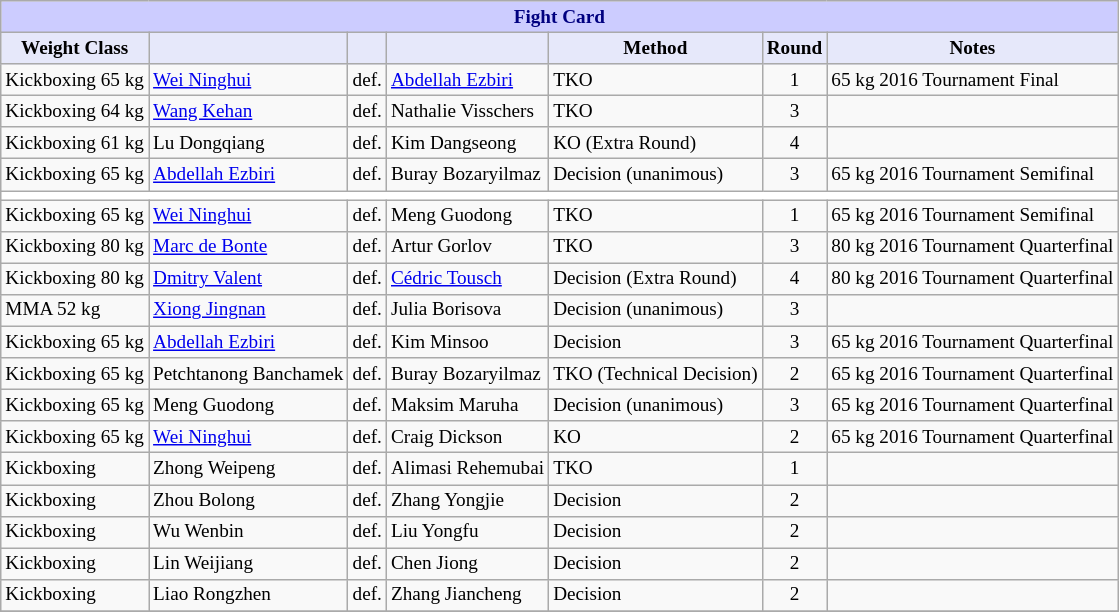<table class="wikitable" style="font-size: 80%;">
<tr>
<th colspan="8" style="background-color: #ccf; color: #000080; text-align: center;"><strong>Fight Card</strong></th>
</tr>
<tr>
<th colspan="1" style="background-color: #E6E8FA; color: #000000; text-align: center;">Weight Class</th>
<th colspan="1" style="background-color: #E6E8FA; color: #000000; text-align: center;"></th>
<th colspan="1" style="background-color: #E6E8FA; color: #000000; text-align: center;"></th>
<th colspan="1" style="background-color: #E6E8FA; color: #000000; text-align: center;"></th>
<th colspan="1" style="background-color: #E6E8FA; color: #000000; text-align: center;">Method</th>
<th colspan="1" style="background-color: #E6E8FA; color: #000000; text-align: center;">Round</th>
<th colspan="1" style="background-color: #E6E8FA; color: #000000; text-align: center;">Notes</th>
</tr>
<tr>
<td>Kickboxing 65 kg</td>
<td> <a href='#'>Wei Ninghui</a></td>
<td align=center>def.</td>
<td> <a href='#'>Abdellah Ezbiri</a></td>
<td>TKO</td>
<td align=center>1</td>
<td>65 kg 2016 Tournament Final</td>
</tr>
<tr>
<td>Kickboxing 64 kg</td>
<td> <a href='#'>Wang Kehan</a></td>
<td align=center>def.</td>
<td> Nathalie Visschers</td>
<td>TKO</td>
<td align=center>3</td>
<td></td>
</tr>
<tr>
<td>Kickboxing 61 kg</td>
<td> Lu Dongqiang</td>
<td align=center>def.</td>
<td> Kim Dangseong</td>
<td>KO (Extra Round)</td>
<td align=center>4</td>
<td></td>
</tr>
<tr>
<td>Kickboxing 65 kg</td>
<td> <a href='#'>Abdellah Ezbiri</a></td>
<td align=center>def.</td>
<td> Buray Bozaryilmaz</td>
<td>Decision (unanimous)</td>
<td align=center>3</td>
<td>65 kg 2016 Tournament Semifinal</td>
</tr>
<tr>
<th style=background:white colspan=9></th>
</tr>
<tr>
<td>Kickboxing 65 kg</td>
<td> <a href='#'>Wei Ninghui</a></td>
<td align=center>def.</td>
<td> Meng Guodong</td>
<td>TKO</td>
<td align=center>1</td>
<td>65 kg 2016 Tournament Semifinal</td>
</tr>
<tr>
<td>Kickboxing 80 kg</td>
<td> <a href='#'>Marc de Bonte</a></td>
<td align=center>def.</td>
<td> Artur Gorlov</td>
<td>TKO</td>
<td align=center>3</td>
<td>80 kg 2016 Tournament Quarterfinal</td>
</tr>
<tr>
<td>Kickboxing 80 kg</td>
<td> <a href='#'>Dmitry Valent</a></td>
<td align=center>def.</td>
<td> <a href='#'>Cédric Tousch</a></td>
<td>Decision (Extra Round)</td>
<td align=center>4</td>
<td>80 kg 2016 Tournament Quarterfinal</td>
</tr>
<tr>
<td>MMA 52 kg</td>
<td> <a href='#'>Xiong Jingnan</a></td>
<td align=center>def.</td>
<td> Julia Borisova</td>
<td>Decision (unanimous)</td>
<td align=center>3</td>
<td></td>
</tr>
<tr>
<td>Kickboxing 65 kg</td>
<td> <a href='#'>Abdellah Ezbiri</a></td>
<td align=center>def.</td>
<td> Kim Minsoo</td>
<td>Decision</td>
<td align=center>3</td>
<td>65 kg 2016 Tournament Quarterfinal</td>
</tr>
<tr>
<td>Kickboxing 65 kg</td>
<td> Petchtanong Banchamek</td>
<td align=center>def.</td>
<td> Buray Bozaryilmaz</td>
<td>TKO (Technical Decision)</td>
<td align=center>2</td>
<td>65 kg 2016 Tournament Quarterfinal</td>
</tr>
<tr>
<td>Kickboxing 65 kg</td>
<td> Meng Guodong</td>
<td align=center>def.</td>
<td> Maksim Maruha</td>
<td>Decision (unanimous)</td>
<td align=center>3</td>
<td>65 kg 2016 Tournament Quarterfinal</td>
</tr>
<tr>
<td>Kickboxing 65 kg</td>
<td> <a href='#'>Wei Ninghui</a></td>
<td align=center>def.</td>
<td> Craig Dickson</td>
<td>KO</td>
<td align=center>2</td>
<td>65 kg 2016 Tournament Quarterfinal</td>
</tr>
<tr>
<td>Kickboxing</td>
<td> Zhong Weipeng</td>
<td align=center>def.</td>
<td> Alimasi Rehemubai</td>
<td>TKO</td>
<td align=center>1</td>
<td></td>
</tr>
<tr>
<td>Kickboxing</td>
<td> Zhou Bolong</td>
<td align=center>def.</td>
<td> Zhang Yongjie</td>
<td>Decision</td>
<td align=center>2</td>
<td></td>
</tr>
<tr>
<td>Kickboxing</td>
<td> Wu Wenbin</td>
<td align=center>def.</td>
<td> Liu Yongfu</td>
<td>Decision</td>
<td align=center>2</td>
<td></td>
</tr>
<tr>
<td>Kickboxing</td>
<td> Lin Weijiang</td>
<td align=center>def.</td>
<td> Chen Jiong</td>
<td>Decision</td>
<td align=center>2</td>
<td></td>
</tr>
<tr>
<td>Kickboxing</td>
<td> Liao Rongzhen</td>
<td align=center>def.</td>
<td> Zhang Jiancheng</td>
<td>Decision</td>
<td align=center>2</td>
<td></td>
</tr>
<tr>
</tr>
</table>
